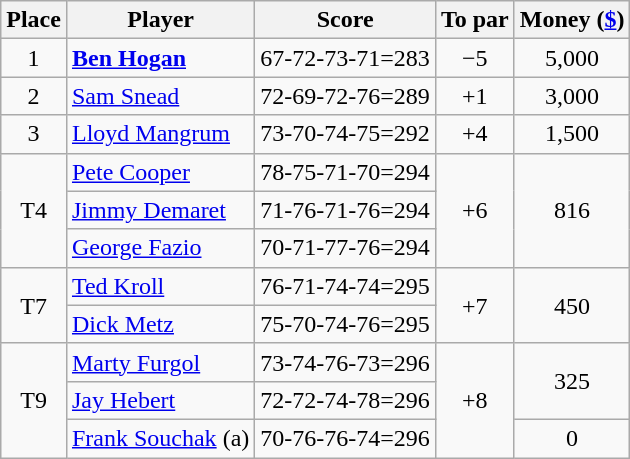<table class=wikitable>
<tr>
<th>Place</th>
<th>Player</th>
<th>Score</th>
<th>To par</th>
<th>Money (<a href='#'>$</a>)</th>
</tr>
<tr>
<td align=center>1</td>
<td> <strong><a href='#'>Ben Hogan</a></strong></td>
<td>67-72-73-71=283</td>
<td align=center>−5</td>
<td align=center>5,000</td>
</tr>
<tr>
<td align=center>2</td>
<td> <a href='#'>Sam Snead</a></td>
<td>72-69-72-76=289</td>
<td align=center>+1</td>
<td align=center>3,000</td>
</tr>
<tr>
<td align=center>3</td>
<td> <a href='#'>Lloyd Mangrum</a></td>
<td>73-70-74-75=292</td>
<td align=center>+4</td>
<td align=center>1,500</td>
</tr>
<tr>
<td rowspan=3 align=center>T4</td>
<td> <a href='#'>Pete Cooper</a></td>
<td>78-75-71-70=294</td>
<td rowspan=3 align=center>+6</td>
<td rowspan=3 align=center>816</td>
</tr>
<tr>
<td> <a href='#'>Jimmy Demaret</a></td>
<td>71-76-71-76=294</td>
</tr>
<tr>
<td> <a href='#'>George Fazio</a></td>
<td>70-71-77-76=294</td>
</tr>
<tr>
<td rowspan=2 align=center>T7</td>
<td> <a href='#'>Ted Kroll</a></td>
<td>76-71-74-74=295</td>
<td rowspan=2 align=center>+7</td>
<td rowspan=2 align=center>450</td>
</tr>
<tr>
<td> <a href='#'>Dick Metz</a></td>
<td>75-70-74-76=295</td>
</tr>
<tr>
<td rowspan=3 align=center>T9</td>
<td> <a href='#'>Marty Furgol</a></td>
<td>73-74-76-73=296</td>
<td rowspan=3 align=center>+8</td>
<td rowspan=2 align=center>325</td>
</tr>
<tr>
<td> <a href='#'>Jay Hebert</a></td>
<td>72-72-74-78=296</td>
</tr>
<tr>
<td> <a href='#'>Frank Souchak</a> (a)</td>
<td>70-76-76-74=296</td>
<td align=center>0</td>
</tr>
</table>
